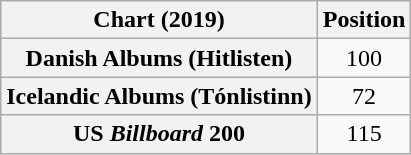<table class="wikitable sortable plainrowheaders" style="text-align:center">
<tr>
<th scope="col">Chart (2019)</th>
<th scope="col">Position</th>
</tr>
<tr>
<th scope="row">Danish Albums (Hitlisten)</th>
<td>100</td>
</tr>
<tr>
<th scope="row">Icelandic Albums (Tónlistinn)</th>
<td>72</td>
</tr>
<tr>
<th scope="row">US <em>Billboard</em> 200</th>
<td>115</td>
</tr>
</table>
